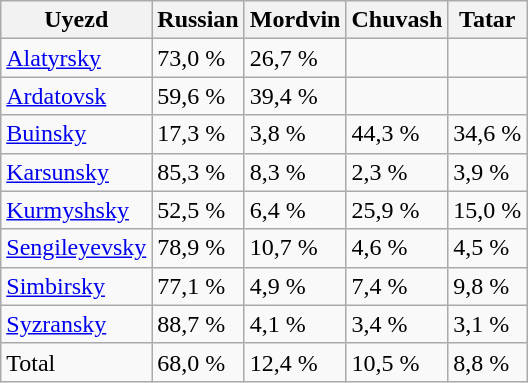<table class="wikitable">
<tr>
<th>Uyezd</th>
<th>Russian</th>
<th><strong>Mordvin</strong></th>
<th><strong>Chuvash</strong></th>
<th>Tatar</th>
</tr>
<tr>
<td><a href='#'>Alatyrsky</a></td>
<td>73,0 %</td>
<td>26,7 %</td>
<td></td>
<td></td>
</tr>
<tr>
<td><a href='#'>Ardatovsk</a></td>
<td>59,6 %</td>
<td>39,4 %</td>
<td></td>
<td></td>
</tr>
<tr>
<td><a href='#'>Buinsky</a></td>
<td>17,3 %</td>
<td>3,8 %</td>
<td>44,3 %</td>
<td>34,6 %</td>
</tr>
<tr>
<td><a href='#'>Karsunsky</a></td>
<td>85,3 %</td>
<td>8,3 %</td>
<td>2,3 %</td>
<td>3,9 %</td>
</tr>
<tr>
<td><a href='#'>Kurmyshsky</a></td>
<td>52,5 %</td>
<td>6,4 %</td>
<td>25,9 %</td>
<td>15,0 %</td>
</tr>
<tr>
<td><a href='#'>Sengileyevsky</a></td>
<td>78,9 %</td>
<td>10,7 %</td>
<td>4,6 %</td>
<td>4,5 %</td>
</tr>
<tr>
<td><a href='#'>Simbirsky</a></td>
<td>77,1 %</td>
<td>4,9 %</td>
<td>7,4 %</td>
<td>9,8 %</td>
</tr>
<tr>
<td><a href='#'>Syzransky</a></td>
<td>88,7 %</td>
<td>4,1 %</td>
<td>3,4 %</td>
<td>3,1 %</td>
</tr>
<tr>
<td>Total</td>
<td>68,0 %</td>
<td>12,4 %</td>
<td>10,5 %</td>
<td>8,8 %</td>
</tr>
</table>
